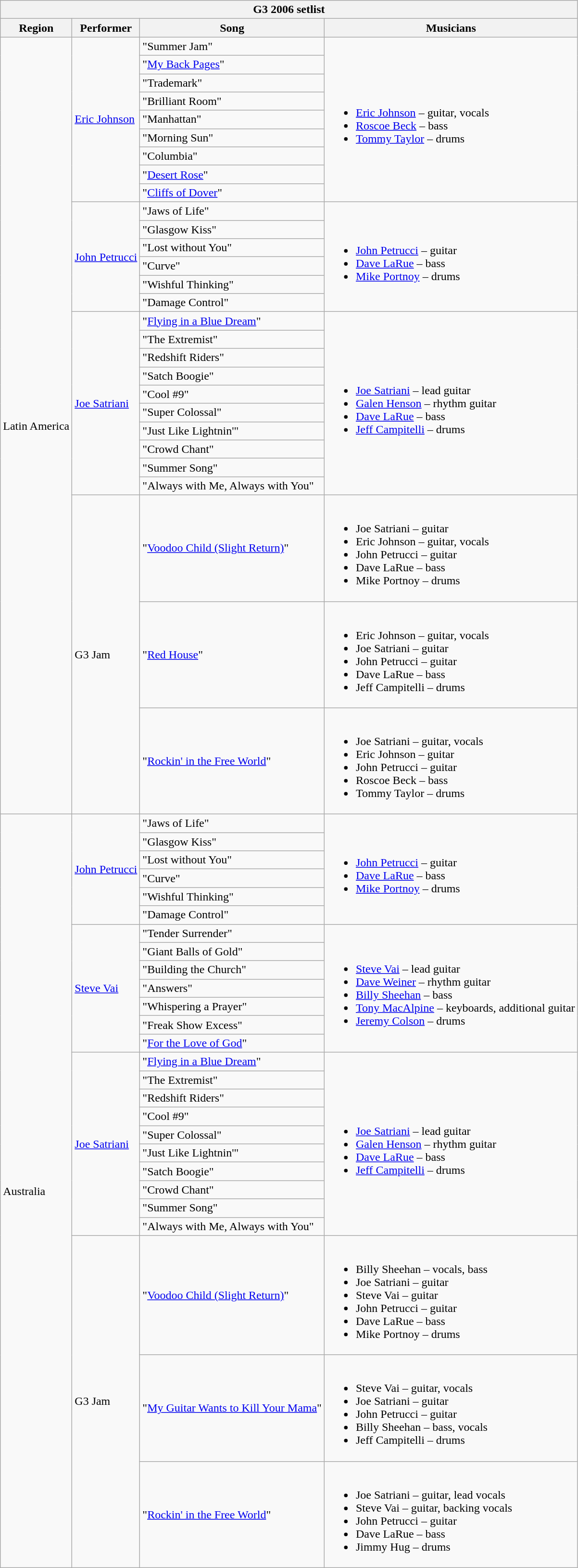<table class="wikitable collapsible collapsed">
<tr>
<th colspan="4">G3 2006 setlist</th>
</tr>
<tr>
<th>Region</th>
<th>Performer</th>
<th>Song</th>
<th>Musicians</th>
</tr>
<tr>
<td rowspan=28>Latin America</td>
<td rowspan=9><a href='#'>Eric Johnson</a></td>
<td>"Summer Jam"</td>
<td rowspan=9><br><ul><li><a href='#'>Eric Johnson</a> – guitar, vocals</li><li><a href='#'>Roscoe Beck</a> – bass</li><li><a href='#'>Tommy Taylor</a> – drums</li></ul></td>
</tr>
<tr>
<td>"<a href='#'>My Back Pages</a>"</td>
</tr>
<tr>
<td>"Trademark"</td>
</tr>
<tr>
<td>"Brilliant Room"</td>
</tr>
<tr>
<td>"Manhattan"</td>
</tr>
<tr>
<td>"Morning Sun"</td>
</tr>
<tr>
<td>"Columbia"</td>
</tr>
<tr>
<td>"<a href='#'>Desert Rose</a>"</td>
</tr>
<tr>
<td>"<a href='#'>Cliffs of Dover</a>"</td>
</tr>
<tr>
<td rowspan=6><a href='#'>John Petrucci</a></td>
<td>"Jaws of Life"</td>
<td rowspan=6><br><ul><li><a href='#'>John Petrucci</a> – guitar</li><li><a href='#'>Dave LaRue</a> – bass</li><li><a href='#'>Mike Portnoy</a> – drums</li></ul></td>
</tr>
<tr>
<td>"Glasgow Kiss"</td>
</tr>
<tr>
<td>"Lost without You"</td>
</tr>
<tr>
<td>"Curve"</td>
</tr>
<tr>
<td>"Wishful Thinking"</td>
</tr>
<tr>
<td>"Damage Control"</td>
</tr>
<tr>
<td rowspan=10><a href='#'>Joe Satriani</a></td>
<td>"<a href='#'>Flying in a Blue Dream</a>"</td>
<td rowspan=10><br><ul><li><a href='#'>Joe Satriani</a> – lead guitar</li><li><a href='#'>Galen Henson</a> – rhythm guitar</li><li><a href='#'>Dave LaRue</a> – bass</li><li><a href='#'>Jeff Campitelli</a> – drums</li></ul></td>
</tr>
<tr>
<td>"The Extremist"</td>
</tr>
<tr>
<td>"Redshift Riders"</td>
</tr>
<tr>
<td>"Satch Boogie"</td>
</tr>
<tr>
<td>"Cool #9"</td>
</tr>
<tr>
<td>"Super Colossal"</td>
</tr>
<tr>
<td>"Just Like Lightnin'"</td>
</tr>
<tr>
<td>"Crowd Chant"</td>
</tr>
<tr>
<td>"Summer Song"</td>
</tr>
<tr>
<td>"Always with Me, Always with You"</td>
</tr>
<tr>
<td rowspan=3>G3 Jam</td>
<td>"<a href='#'>Voodoo Child (Slight Return)</a>"</td>
<td><br><ul><li>Joe Satriani – guitar</li><li>Eric Johnson – guitar, vocals</li><li>John Petrucci – guitar</li><li>Dave LaRue – bass</li><li>Mike Portnoy – drums</li></ul></td>
</tr>
<tr>
<td>"<a href='#'>Red House</a>"</td>
<td><br><ul><li>Eric Johnson – guitar, vocals</li><li>Joe Satriani – guitar</li><li>John Petrucci – guitar</li><li>Dave LaRue – bass</li><li>Jeff Campitelli – drums</li></ul></td>
</tr>
<tr>
<td>"<a href='#'>Rockin' in the Free World</a>"</td>
<td><br><ul><li>Joe Satriani – guitar, vocals</li><li>Eric Johnson – guitar</li><li>John Petrucci – guitar</li><li>Roscoe Beck – bass</li><li>Tommy Taylor – drums</li></ul></td>
</tr>
<tr>
<td rowspan=26>Australia</td>
<td rowspan=6><a href='#'>John Petrucci</a></td>
<td>"Jaws of Life"</td>
<td rowspan=6><br><ul><li><a href='#'>John Petrucci</a> – guitar</li><li><a href='#'>Dave LaRue</a> – bass</li><li><a href='#'>Mike Portnoy</a> – drums</li></ul></td>
</tr>
<tr>
<td>"Glasgow Kiss"</td>
</tr>
<tr>
<td>"Lost without You"</td>
</tr>
<tr>
<td>"Curve"</td>
</tr>
<tr>
<td>"Wishful Thinking"</td>
</tr>
<tr>
<td>"Damage Control"</td>
</tr>
<tr>
<td rowspan=7><a href='#'>Steve Vai</a></td>
<td>"Tender Surrender"</td>
<td rowspan=7><br><ul><li><a href='#'>Steve Vai</a> – lead guitar</li><li><a href='#'>Dave Weiner</a> – rhythm guitar</li><li><a href='#'>Billy Sheehan</a> – bass</li><li><a href='#'>Tony MacAlpine</a> – keyboards, additional guitar</li><li><a href='#'>Jeremy Colson</a> – drums</li></ul></td>
</tr>
<tr>
<td>"Giant Balls of Gold"</td>
</tr>
<tr>
<td>"Building the Church"</td>
</tr>
<tr>
<td>"Answers"</td>
</tr>
<tr>
<td>"Whispering a Prayer"</td>
</tr>
<tr>
<td>"Freak Show Excess"</td>
</tr>
<tr>
<td>"<a href='#'>For the Love of God</a>"</td>
</tr>
<tr>
<td rowspan=10><a href='#'>Joe Satriani</a></td>
<td>"<a href='#'>Flying in a Blue Dream</a>"</td>
<td rowspan=10><br><ul><li><a href='#'>Joe Satriani</a> – lead guitar</li><li><a href='#'>Galen Henson</a> – rhythm guitar</li><li><a href='#'>Dave LaRue</a> – bass</li><li><a href='#'>Jeff Campitelli</a> – drums</li></ul></td>
</tr>
<tr>
<td>"The Extremist"</td>
</tr>
<tr>
<td>"Redshift Riders"</td>
</tr>
<tr>
<td>"Cool #9"</td>
</tr>
<tr>
<td>"Super Colossal"</td>
</tr>
<tr>
<td>"Just Like Lightnin'"</td>
</tr>
<tr>
<td>"Satch Boogie"</td>
</tr>
<tr>
<td>"Crowd Chant"</td>
</tr>
<tr>
<td>"Summer Song"</td>
</tr>
<tr>
<td>"Always with Me, Always with You"</td>
</tr>
<tr>
<td rowspan=3>G3 Jam</td>
<td>"<a href='#'>Voodoo Child (Slight Return)</a>"</td>
<td><br><ul><li>Billy Sheehan – vocals, bass</li><li>Joe Satriani – guitar</li><li>Steve Vai – guitar</li><li>John Petrucci – guitar</li><li>Dave LaRue – bass</li><li>Mike Portnoy – drums</li></ul></td>
</tr>
<tr>
<td>"<a href='#'>My Guitar Wants to Kill Your Mama</a>"</td>
<td><br><ul><li>Steve Vai – guitar, vocals</li><li>Joe Satriani – guitar</li><li>John Petrucci – guitar</li><li>Billy Sheehan – bass, vocals</li><li>Jeff Campitelli – drums</li></ul></td>
</tr>
<tr>
<td>"<a href='#'>Rockin' in the Free World</a>"</td>
<td><br><ul><li>Joe Satriani – guitar, lead vocals</li><li>Steve Vai – guitar, backing vocals</li><li>John Petrucci – guitar</li><li>Dave LaRue – bass</li><li>Jimmy Hug – drums</li></ul></td>
</tr>
</table>
